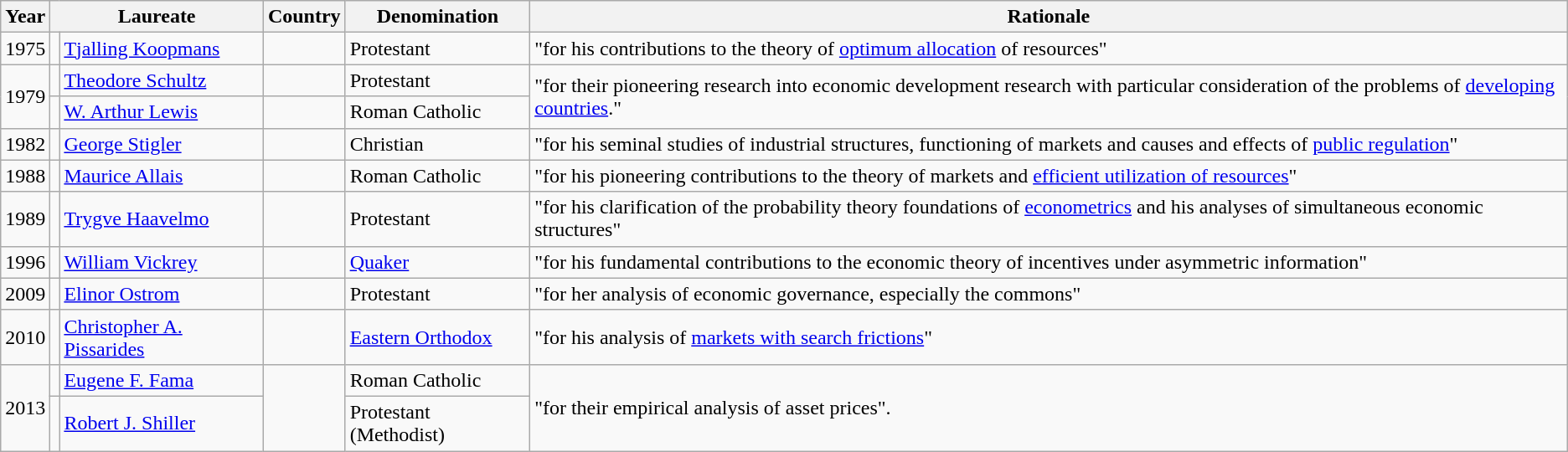<table align="center" class="wikitable">
<tr>
<th>Year</th>
<th colspan=2>Laureate</th>
<th>Country</th>
<th>Denomination</th>
<th>Rationale</th>
</tr>
<tr>
<td>1975</td>
<td></td>
<td><a href='#'>Tjalling Koopmans</a></td>
<td><br></td>
<td>Protestant</td>
<td>"for his contributions to the theory of <a href='#'>optimum allocation</a> of resources"</td>
</tr>
<tr>
<td rowspan = 2>1979</td>
<td></td>
<td><a href='#'>Theodore Schultz</a></td>
<td></td>
<td>Protestant</td>
<td rowspan = 2>"for their pioneering research into economic development research with particular consideration of the problems of <a href='#'>developing countries</a>."</td>
</tr>
<tr>
<td></td>
<td><a href='#'>W. Arthur Lewis</a></td>
<td><br></td>
<td>Roman Catholic</td>
</tr>
<tr>
<td>1982</td>
<td></td>
<td><a href='#'>George Stigler</a></td>
<td></td>
<td>Christian</td>
<td>"for his seminal studies of industrial structures, functioning of markets and causes and effects of <a href='#'>public regulation</a>"</td>
</tr>
<tr>
<td>1988</td>
<td></td>
<td><a href='#'>Maurice Allais</a></td>
<td></td>
<td>Roman Catholic</td>
<td>"for his pioneering contributions to the theory of markets and <a href='#'>efficient utilization of resources</a>"</td>
</tr>
<tr>
<td>1989</td>
<td></td>
<td><a href='#'>Trygve Haavelmo</a></td>
<td></td>
<td>Protestant</td>
<td>"for his clarification of the probability theory foundations of <a href='#'>econometrics</a> and his analyses of simultaneous economic structures"</td>
</tr>
<tr>
<td>1996</td>
<td></td>
<td><a href='#'>William Vickrey</a></td>
<td><br></td>
<td><a href='#'>Quaker</a></td>
<td>"for his fundamental contributions to the economic theory of incentives under asymmetric information"</td>
</tr>
<tr>
<td>2009</td>
<td></td>
<td><a href='#'>Elinor Ostrom</a></td>
<td></td>
<td>Protestant</td>
<td>"for her analysis of economic governance, especially the commons"</td>
</tr>
<tr>
<td>2010</td>
<td></td>
<td><a href='#'>Christopher A. Pissarides</a></td>
<td></td>
<td><a href='#'>Eastern Orthodox</a></td>
<td>"for his analysis of <a href='#'>markets with search frictions</a>"</td>
</tr>
<tr>
<td rowspan = 2>2013</td>
<td></td>
<td><a href='#'>Eugene F. Fama</a></td>
<td rowspan=2></td>
<td>Roman Catholic</td>
<td rowspan = 2>"for their empirical analysis of asset prices".</td>
</tr>
<tr>
<td></td>
<td><a href='#'>Robert J. Shiller</a></td>
<td>Protestant (Methodist)</td>
</tr>
</table>
